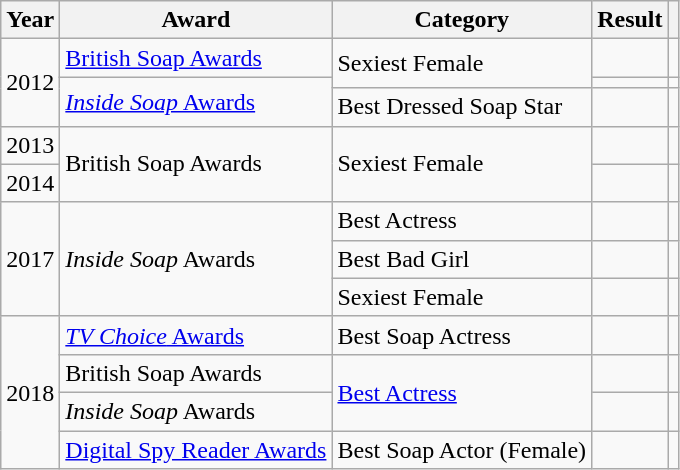<table class="wikitable sortable">
<tr>
<th>Year</th>
<th>Award</th>
<th>Category</th>
<th>Result</th>
<th scope=col class=unsortable></th>
</tr>
<tr>
<td rowspan=3>2012</td>
<td><a href='#'>British Soap Awards</a></td>
<td rowspan=2>Sexiest Female</td>
<td></td>
<td align="center"></td>
</tr>
<tr>
<td rowspan=2><a href='#'><em>Inside Soap</em> Awards</a></td>
<td></td>
<td align="center"></td>
</tr>
<tr>
<td>Best Dressed Soap Star</td>
<td></td>
<td align="center"></td>
</tr>
<tr>
<td>2013</td>
<td rowspan=2>British Soap Awards</td>
<td rowspan=2>Sexiest Female</td>
<td></td>
<td align="center"></td>
</tr>
<tr>
<td>2014</td>
<td></td>
<td align="center"></td>
</tr>
<tr>
<td rowspan=3>2017</td>
<td rowspan=3><em>Inside Soap</em> Awards</td>
<td>Best Actress</td>
<td></td>
<td align="center"></td>
</tr>
<tr>
<td>Best Bad Girl</td>
<td></td>
<td align="center"></td>
</tr>
<tr>
<td>Sexiest Female</td>
<td></td>
<td align="center"></td>
</tr>
<tr>
<td rowspan=4>2018</td>
<td><a href='#'><em>TV Choice</em> Awards</a></td>
<td>Best Soap Actress</td>
<td></td>
<td align="center"></td>
</tr>
<tr>
<td>British Soap Awards</td>
<td rowspan=2><a href='#'>Best Actress</a></td>
<td></td>
<td align="center"></td>
</tr>
<tr>
<td><em>Inside Soap</em> Awards</td>
<td></td>
<td align="center"></td>
</tr>
<tr>
<td><a href='#'>Digital Spy Reader Awards</a></td>
<td>Best Soap Actor (Female)</td>
<td></td>
<td align="center"></td>
</tr>
</table>
